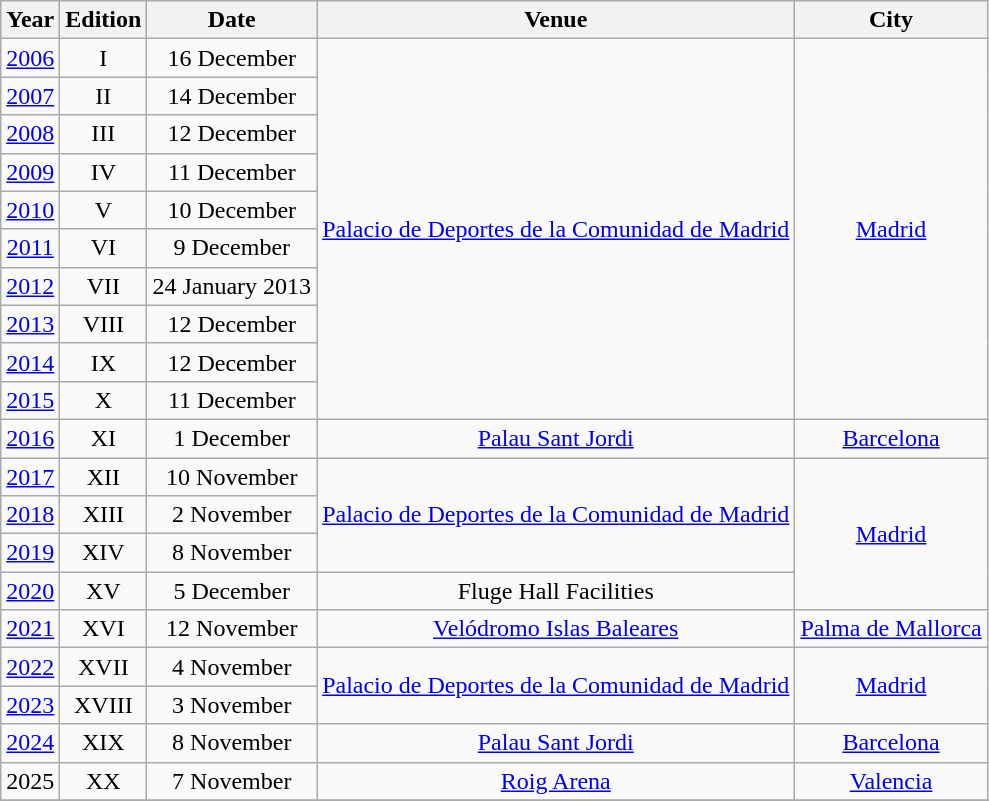<table class="wikitable" style="text-align:center; text-align:center">
<tr>
<th>Year</th>
<th>Edition</th>
<th>Date</th>
<th>Venue</th>
<th>City</th>
</tr>
<tr>
<td><a href='#'>2006</a></td>
<td>I</td>
<td>16 December</td>
<td rowspan="10"><a href='#'>Palacio de Deportes de la Comunidad de Madrid</a></td>
<td rowspan="10"><a href='#'>Madrid</a></td>
</tr>
<tr>
<td><a href='#'>2007</a></td>
<td>II</td>
<td>14 December</td>
</tr>
<tr>
<td><a href='#'>2008</a></td>
<td>III</td>
<td>12 December</td>
</tr>
<tr>
<td><a href='#'>2009</a></td>
<td>IV</td>
<td>11 December</td>
</tr>
<tr>
<td><a href='#'>2010</a></td>
<td>V</td>
<td>10 December</td>
</tr>
<tr>
<td><a href='#'>2011</a></td>
<td>VI</td>
<td>9 December</td>
</tr>
<tr>
<td><a href='#'>2012</a></td>
<td>VII</td>
<td>24 January 2013</td>
</tr>
<tr>
<td><a href='#'>2013</a></td>
<td>VIII</td>
<td>12 December</td>
</tr>
<tr>
<td><a href='#'>2014</a></td>
<td>IX</td>
<td>12 December</td>
</tr>
<tr>
<td><a href='#'>2015</a></td>
<td>X</td>
<td>11 December</td>
</tr>
<tr>
<td><a href='#'>2016</a></td>
<td>XI</td>
<td>1 December</td>
<td><a href='#'>Palau Sant Jordi</a></td>
<td><a href='#'>Barcelona</a></td>
</tr>
<tr>
<td><a href='#'>2017</a></td>
<td>XII</td>
<td>10 November</td>
<td rowspan="3"><a href='#'>Palacio de Deportes de la Comunidad de Madrid</a></td>
<td rowspan="4"><a href='#'>Madrid</a></td>
</tr>
<tr>
<td><a href='#'>2018</a></td>
<td>XIII</td>
<td>2 November</td>
</tr>
<tr>
<td><a href='#'>2019</a></td>
<td>XIV</td>
<td>8 November</td>
</tr>
<tr>
<td><a href='#'>2020</a></td>
<td>XV</td>
<td>5 December</td>
<td>Fluge Hall Facilities</td>
</tr>
<tr>
<td><a href='#'>2021</a></td>
<td>XVI</td>
<td>12 November</td>
<td><a href='#'>Velódromo Islas Baleares</a></td>
<td><a href='#'>Palma de Mallorca</a></td>
</tr>
<tr>
<td><a href='#'>2022</a></td>
<td>XVII</td>
<td>4 November</td>
<td rowspan="2"><a href='#'>Palacio de Deportes de la Comunidad de Madrid</a></td>
<td rowspan="2"><a href='#'>Madrid</a></td>
</tr>
<tr>
<td><a href='#'>2023</a></td>
<td>XVIII</td>
<td>3 November</td>
</tr>
<tr>
<td><a href='#'>2024</a></td>
<td>XIX</td>
<td>8 November</td>
<td><a href='#'>Palau Sant Jordi</a></td>
<td><a href='#'>Barcelona</a></td>
</tr>
<tr>
<td>2025</td>
<td>XX</td>
<td>7 November</td>
<td><a href='#'>Roig Arena</a></td>
<td><a href='#'>Valencia</a></td>
</tr>
<tr>
</tr>
</table>
